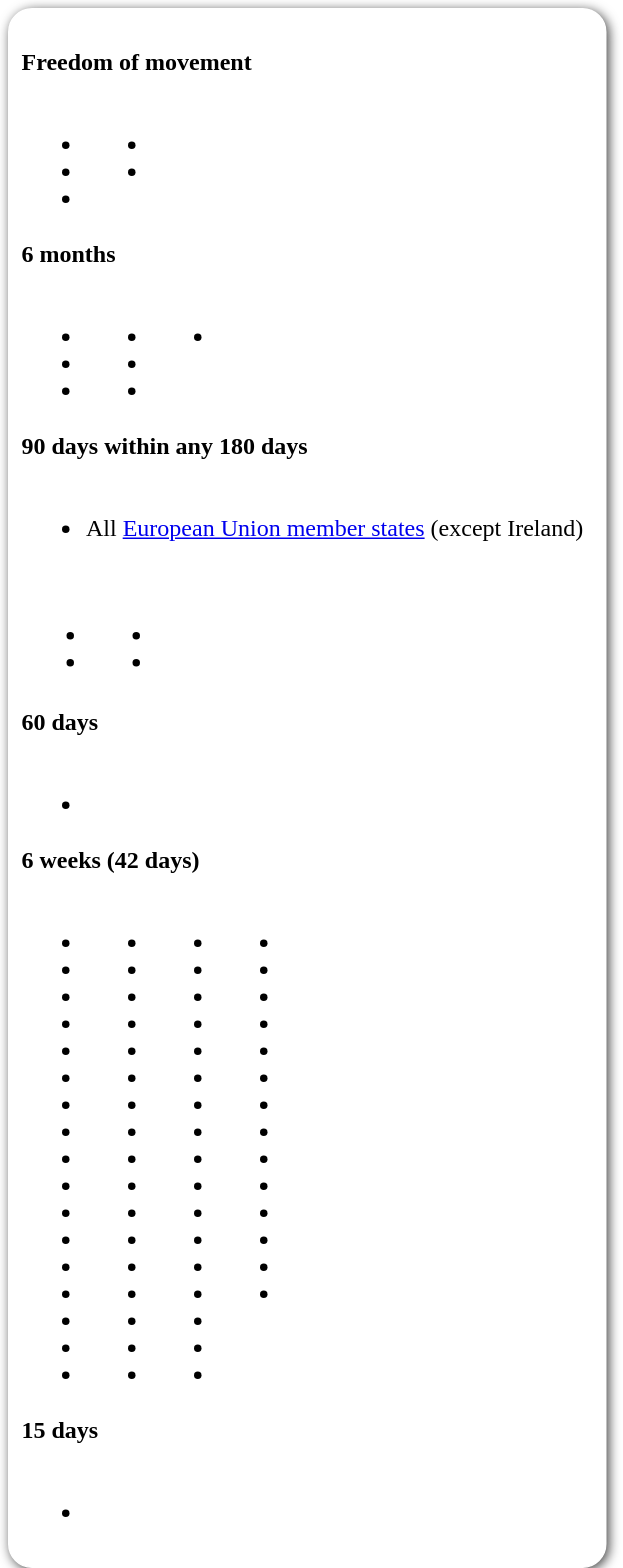<table style=" border-radius:1em; box-shadow: 0.1em 0.1em 0.5em rgba(0,0,0,0.75); background-color: white; border: 1px solid white; padding: 5px;">
<tr style="vertical-align:top;">
<td><br><strong>Freedom of movement</strong><table>
<tr>
<td><br><ul><li></li><li></li><li></li></ul></td>
<td valign=top><br><ul><li></li><li></li></ul></td>
<td></td>
</tr>
</table>
<strong>6 months</strong><table>
<tr>
<td><br><ul><li></li><li></li><li></li></ul></td>
<td valign=top><br><ul><li></li><li></li><li></li></ul></td>
<td valign=top><br><ul><li></li></ul></td>
<td></td>
</tr>
</table>
<strong>90 days within any 180 days</strong><table>
<tr>
<td><br><ul><li> All <a href='#'>European Union member states</a> (except Ireland)</li></ul><table>
<tr>
<td><br><ul><li></li><li></li></ul></td>
<td valign=top><br><ul><li></li><li></li></ul></td>
<td></td>
</tr>
</table>
</td>
<td></td>
</tr>
</table>
<strong>60 days</strong><table>
<tr>
<td><br><ul><li></li></ul></td>
<td></td>
</tr>
</table>
<strong>6 weeks (42 days)</strong><table>
<tr>
<td><br><ul><li></li><li></li><li></li><li></li><li></li><li></li><li></li><li></li><li></li><li></li><li></li><li></li><li></li><li></li><li></li><li></li><li></li></ul></td>
<td valign=top><br><ul><li></li><li></li><li></li><li></li><li></li><li></li><li></li><li></li><li></li><li></li><li></li><li></li><li></li><li></li><li></li><li></li><li></li></ul></td>
<td valign=top><br><ul><li></li><li></li><li></li><li></li><li></li><li></li><li></li><li></li><li></li><li></li><li></li><li></li><li></li><li></li><li></li><li></li><li></li></ul></td>
<td valign=top><br><ul><li></li><li></li><li></li><li></li><li></li><li></li><li></li><li></li><li></li><li></li><li></li><li></li><li></li><li></li></ul></td>
<td></td>
</tr>
</table>
<strong>15 days</strong><table>
<tr>
<td><br><ul><li></li></ul></td>
<td></td>
</tr>
</table>
</td>
</tr>
</table>
